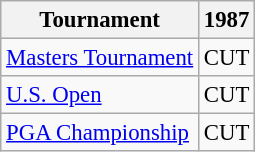<table class="wikitable" style="font-size:95%;text-align:center;">
<tr>
<th>Tournament</th>
<th>1987</th>
</tr>
<tr>
<td align=left><a href='#'>Masters Tournament</a></td>
<td>CUT</td>
</tr>
<tr>
<td align=left><a href='#'>U.S. Open</a></td>
<td>CUT</td>
</tr>
<tr>
<td align=left><a href='#'>PGA Championship</a></td>
<td>CUT</td>
</tr>
</table>
